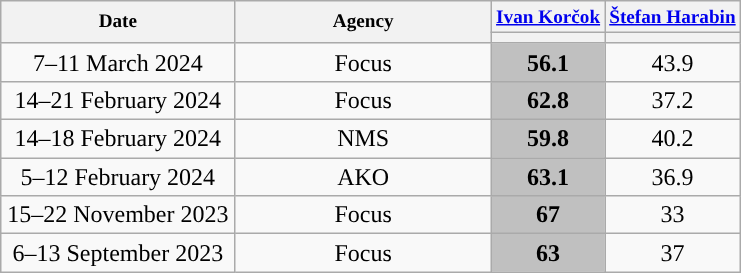<table class="wikitable" style="text-align:center;">
<tr style="font-size:80%;">
<th style="width:150px;" rowspan="2">Date</th>
<th style="width:165px;" rowspan="2">Agency</th>
<th><a href='#'>Ivan Korčok</a></th>
<th><a href='#'>Štefan Harabin</a></th>
</tr>
<tr>
<th style="background:"></th>
<th style="background:"></th>
</tr>
<tr>
<td>7–11 March 2024</td>
<td>Focus</td>
<td style="background:#C0C0C0;"><strong>56.1</strong></td>
<td>43.9</td>
</tr>
<tr>
<td>14–21 February 2024</td>
<td>Focus</td>
<td style="background:#C0C0C0;"><strong>62.8</strong></td>
<td>37.2</td>
</tr>
<tr>
<td>14–18 February 2024</td>
<td>NMS</td>
<td style="background:#C0C0C0;"><strong>59.8</strong></td>
<td>40.2</td>
</tr>
<tr>
<td>5–12 February 2024</td>
<td>AKO</td>
<td style="background:#C0C0C0;"><strong>63.1</strong></td>
<td>36.9</td>
</tr>
<tr>
<td>15–22 November 2023</td>
<td>Focus</td>
<td style="background:#C0C0C0;"><strong>67</strong></td>
<td>33</td>
</tr>
<tr>
<td>6–13 September 2023</td>
<td>Focus</td>
<td style="background:#C0C0C0;"><strong>63</strong></td>
<td>37</td>
</tr>
</table>
